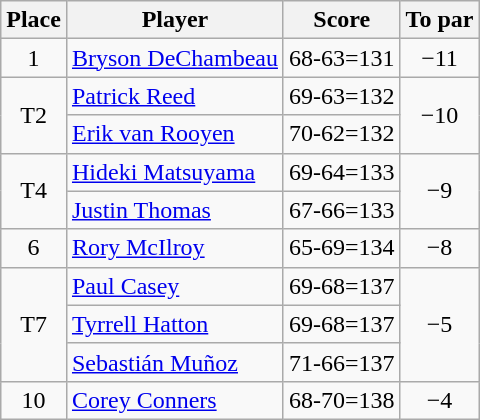<table class="wikitable">
<tr>
<th>Place</th>
<th>Player</th>
<th>Score</th>
<th>To par</th>
</tr>
<tr>
<td align=center>1</td>
<td> <a href='#'>Bryson DeChambeau</a></td>
<td>68-63=131</td>
<td align=center>−11</td>
</tr>
<tr>
<td rowspan=2 align=center>T2</td>
<td> <a href='#'>Patrick Reed</a></td>
<td>69-63=132</td>
<td rowspan=2 align=center>−10</td>
</tr>
<tr>
<td> <a href='#'>Erik van Rooyen</a></td>
<td>70-62=132</td>
</tr>
<tr>
<td rowspan=2 align=center>T4</td>
<td> <a href='#'>Hideki Matsuyama</a></td>
<td>69-64=133</td>
<td rowspan=2 align=center>−9</td>
</tr>
<tr>
<td> <a href='#'>Justin Thomas</a></td>
<td>67-66=133</td>
</tr>
<tr>
<td align=center>6</td>
<td> <a href='#'>Rory McIlroy</a></td>
<td align=center>65-69=134</td>
<td align=center>−8</td>
</tr>
<tr>
<td rowspan=3 align=center>T7</td>
<td> <a href='#'>Paul Casey</a></td>
<td>69-68=137</td>
<td rowspan=3 align=center>−5</td>
</tr>
<tr>
<td> <a href='#'>Tyrrell Hatton</a></td>
<td>69-68=137</td>
</tr>
<tr>
<td> <a href='#'>Sebastián Muñoz</a></td>
<td>71-66=137</td>
</tr>
<tr>
<td align=center>10</td>
<td> <a href='#'>Corey Conners</a></td>
<td>68-70=138</td>
<td align=center>−4</td>
</tr>
</table>
